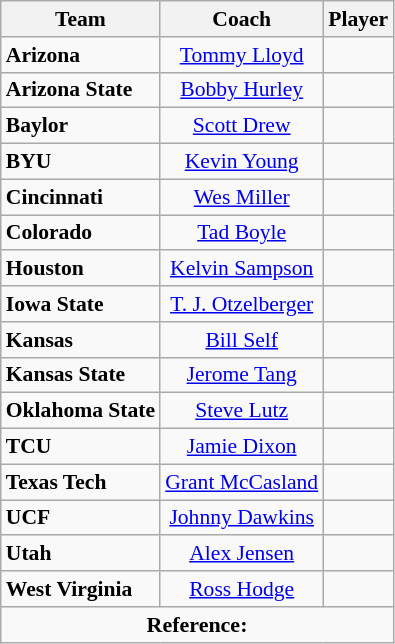<table class="wikitable" style="white-space:nowrap; font-size:90%;">
<tr>
<th>Team</th>
<th>Coach</th>
<th>Player</th>
</tr>
<tr>
<td><strong>Arizona</strong></td>
<td align="center"><a href='#'>Tommy Lloyd</a></td>
<td align="center"></td>
</tr>
<tr>
<td><strong>Arizona State</strong></td>
<td align="center"><a href='#'>Bobby Hurley</a></td>
<td align="center"></td>
</tr>
<tr>
<td><strong>Baylor</strong></td>
<td align="center"><a href='#'>Scott Drew</a></td>
<td align="center"></td>
</tr>
<tr>
<td><strong>BYU</strong></td>
<td align="center"><a href='#'>Kevin Young</a></td>
<td align="center"></td>
</tr>
<tr>
<td><strong>Cincinnati</strong></td>
<td align="center"><a href='#'>Wes Miller</a></td>
<td align="center"></td>
</tr>
<tr>
<td><strong>Colorado</strong></td>
<td align="center"><a href='#'>Tad Boyle</a></td>
<td align="center"></td>
</tr>
<tr>
<td><strong>Houston</strong></td>
<td align="center"><a href='#'>Kelvin Sampson</a></td>
<td align="center"></td>
</tr>
<tr>
<td><strong>Iowa State</strong></td>
<td align="center"><a href='#'>T. J. Otzelberger</a></td>
<td align="center"></td>
</tr>
<tr>
<td><strong>Kansas</strong></td>
<td align="center"><a href='#'>Bill Self</a></td>
<td align="center"></td>
</tr>
<tr>
<td><strong>Kansas State</strong></td>
<td align="center"><a href='#'>Jerome Tang</a></td>
<td align="center"></td>
</tr>
<tr>
<td><strong>Oklahoma State</strong></td>
<td align="center"><a href='#'>Steve Lutz</a></td>
<td align="center"></td>
</tr>
<tr>
<td><strong>TCU</strong></td>
<td align="center"><a href='#'>Jamie Dixon</a></td>
<td align="center"></td>
</tr>
<tr>
<td><strong>Texas Tech</strong></td>
<td align="center"><a href='#'>Grant McCasland</a></td>
<td align="center"></td>
</tr>
<tr>
<td><strong>UCF</strong></td>
<td align="center"><a href='#'>Johnny Dawkins</a></td>
<td align="center"></td>
</tr>
<tr>
<td><strong>Utah</strong></td>
<td align="center"><a href='#'>Alex Jensen</a></td>
<td align="center"></td>
</tr>
<tr>
<td><strong>West Virginia</strong></td>
<td align="center"><a href='#'>Ross Hodge</a></td>
<td align="center"></td>
</tr>
<tr>
<td colspan="3" style="font-size:11pt; text-align:center;"><strong>Reference:</strong></td>
</tr>
</table>
